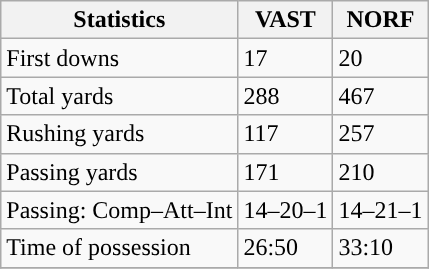<table class="wikitable" style="float: left;">
<tr>
<th>Statistics</th>
<th>VAST</th>
<th>NORF</th>
</tr>
<tr>
<td>First downs</td>
<td>17</td>
<td>20</td>
</tr>
<tr>
<td>Total yards</td>
<td>288</td>
<td>467</td>
</tr>
<tr>
<td>Rushing yards</td>
<td>117</td>
<td>257</td>
</tr>
<tr>
<td>Passing yards</td>
<td>171</td>
<td>210</td>
</tr>
<tr>
<td>Passing: Comp–Att–Int</td>
<td>14–20–1</td>
<td>14–21–1</td>
</tr>
<tr>
<td>Time of possession</td>
<td>26:50</td>
<td>33:10</td>
</tr>
<tr>
</tr>
</table>
